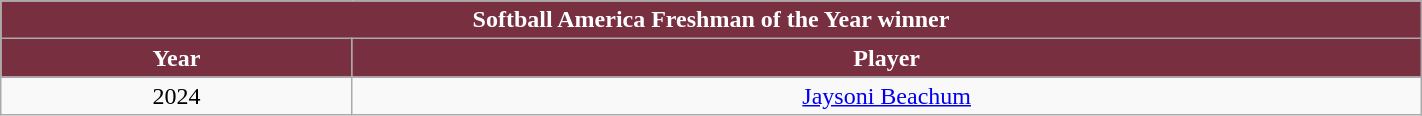<table class="wikitable" style="width:75%;" style="border-collapse: collapse;">
<tr>
<td colspan="5" style= "background:#782F40; color:white; text-align:center;"><strong>Softball America Freshman of the Year winner</strong></td>
</tr>
<tr>
<th style="background:#782F40; color:white;">Year</th>
<th style="background:#782F40; color:white;">Player</th>
</tr>
<tr style="text-align:center;">
<td>2024</td>
<td><a href='#'>Jaysoni Beachum</a></td>
</tr>
</table>
